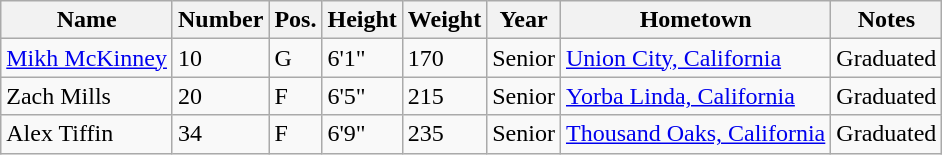<table class="wikitable sortable" border="1">
<tr>
<th>Name</th>
<th>Number</th>
<th>Pos.</th>
<th>Height</th>
<th>Weight</th>
<th>Year</th>
<th>Hometown</th>
<th class="unsortable">Notes</th>
</tr>
<tr>
<td><a href='#'>Mikh McKinney</a></td>
<td>10</td>
<td>G</td>
<td>6'1"</td>
<td>170</td>
<td>Senior</td>
<td><a href='#'>Union City, California</a></td>
<td>Graduated</td>
</tr>
<tr>
<td>Zach Mills</td>
<td>20</td>
<td>F</td>
<td>6'5"</td>
<td>215</td>
<td>Senior</td>
<td><a href='#'>Yorba Linda, California</a></td>
<td>Graduated</td>
</tr>
<tr>
<td>Alex Tiffin</td>
<td>34</td>
<td>F</td>
<td>6'9"</td>
<td>235</td>
<td>Senior</td>
<td><a href='#'>Thousand Oaks, California</a></td>
<td>Graduated</td>
</tr>
</table>
